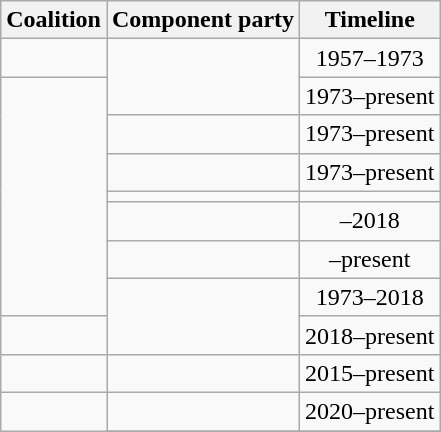<table class="wikitable">
<tr>
<th>Coalition</th>
<th>Component party</th>
<th>Timeline</th>
</tr>
<tr>
<td></td>
<td rowspan=2></td>
<td align=center>1957–1973</td>
</tr>
<tr>
<td rowspan=7></td>
<td align=center>1973–present</td>
</tr>
<tr>
<td></td>
<td align=center>1973–present</td>
</tr>
<tr>
<td></td>
<td align=center>1973–present</td>
</tr>
<tr>
<td></td>
</tr>
<tr>
<td></td>
<td align=center>–2018</td>
</tr>
<tr>
<td></td>
<td align=center>–present</td>
</tr>
<tr>
<td rowspan=2></td>
<td align=center>1973–2018</td>
</tr>
<tr>
<td></td>
<td align=center>2018–present</td>
</tr>
<tr>
<td></td>
<td></td>
<td align=center>2015–present</td>
</tr>
<tr>
<td rowspan=2></td>
<td></td>
<td align=center>2020–present</td>
</tr>
<tr>
</tr>
</table>
